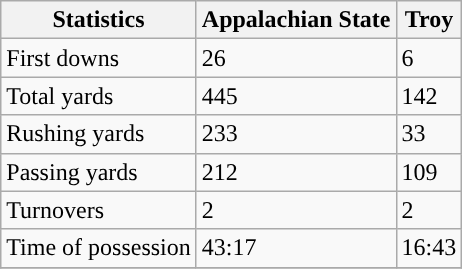<table class="wikitable">
<tr>
<th>Statistics</th>
<th>Appalachian State</th>
<th>Troy</th>
</tr>
<tr>
<td>First downs</td>
<td>26</td>
<td>6</td>
</tr>
<tr>
<td>Total yards</td>
<td>445</td>
<td>142</td>
</tr>
<tr>
<td>Rushing yards</td>
<td>233</td>
<td>33</td>
</tr>
<tr>
<td>Passing yards</td>
<td>212</td>
<td>109</td>
</tr>
<tr>
<td>Turnovers</td>
<td>2</td>
<td>2</td>
</tr>
<tr>
<td>Time of possession</td>
<td>43:17</td>
<td>16:43</td>
</tr>
<tr>
</tr>
</table>
